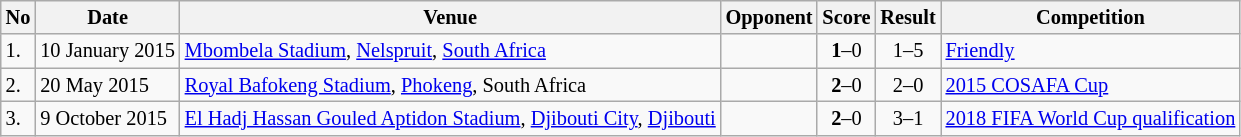<table class="wikitable" style="font-size:85%;">
<tr>
<th>No</th>
<th>Date</th>
<th>Venue</th>
<th>Opponent</th>
<th>Score</th>
<th>Result</th>
<th>Competition</th>
</tr>
<tr>
<td>1.</td>
<td>10 January 2015</td>
<td><a href='#'>Mbombela Stadium</a>, <a href='#'>Nelspruit</a>, <a href='#'>South Africa</a></td>
<td></td>
<td align=center><strong>1</strong>–0</td>
<td align=center>1–5</td>
<td><a href='#'>Friendly</a></td>
</tr>
<tr>
<td>2.</td>
<td>20 May 2015</td>
<td><a href='#'>Royal Bafokeng Stadium</a>, <a href='#'>Phokeng</a>, South Africa</td>
<td></td>
<td align=center><strong>2</strong>–0</td>
<td align=center>2–0</td>
<td><a href='#'>2015 COSAFA Cup</a></td>
</tr>
<tr>
<td>3.</td>
<td>9 October 2015</td>
<td><a href='#'>El Hadj Hassan Gouled Aptidon Stadium</a>, <a href='#'>Djibouti City</a>, <a href='#'>Djibouti</a></td>
<td></td>
<td align=center><strong>2</strong>–0</td>
<td align=center>3–1</td>
<td><a href='#'>2018 FIFA World Cup qualification</a></td>
</tr>
</table>
